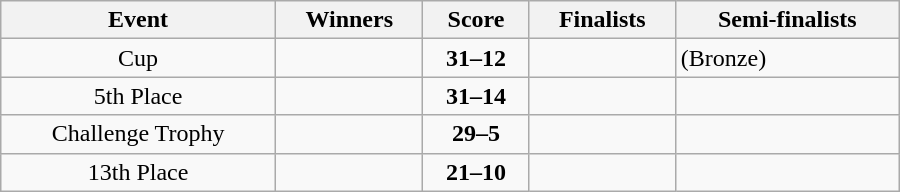<table class="wikitable" width=600 style="text-align: center">
<tr>
<th>Event</th>
<th>Winners</th>
<th>Score</th>
<th>Finalists</th>
<th>Semi-finalists</th>
</tr>
<tr>
<td>Cup</td>
<td align=left><strong></strong></td>
<td><strong>31–12</strong></td>
<td align=left></td>
<td align=left> (Bronze)<br></td>
</tr>
<tr>
<td>5th Place</td>
<td align=left><strong></strong></td>
<td><strong>31–14</strong></td>
<td align=left></td>
<td align=left><br></td>
</tr>
<tr>
<td>Challenge Trophy</td>
<td align=left><strong></strong></td>
<td><strong>29–5</strong></td>
<td align=left></td>
<td align=left><br></td>
</tr>
<tr>
<td>13th Place</td>
<td align=left><strong></strong></td>
<td><strong>21–10</strong></td>
<td align=left></td>
<td align=left><br></td>
</tr>
</table>
